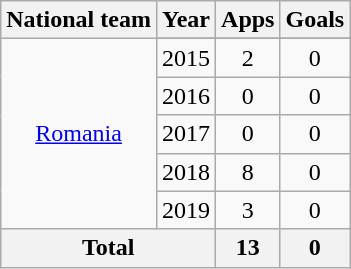<table class="wikitable" style="text-align: center;">
<tr>
<th>National team</th>
<th>Year</th>
<th>Apps</th>
<th>Goals</th>
</tr>
<tr>
<td rowspan="6"><a href='#'>Romania</a></td>
</tr>
<tr>
<td>2015</td>
<td>2</td>
<td>0</td>
</tr>
<tr>
<td>2016</td>
<td>0</td>
<td>0</td>
</tr>
<tr>
<td>2017</td>
<td>0</td>
<td>0</td>
</tr>
<tr>
<td>2018</td>
<td>8</td>
<td>0</td>
</tr>
<tr>
<td>2019</td>
<td>3</td>
<td>0</td>
</tr>
<tr>
<th colspan=2>Total</th>
<th>13</th>
<th>0</th>
</tr>
</table>
